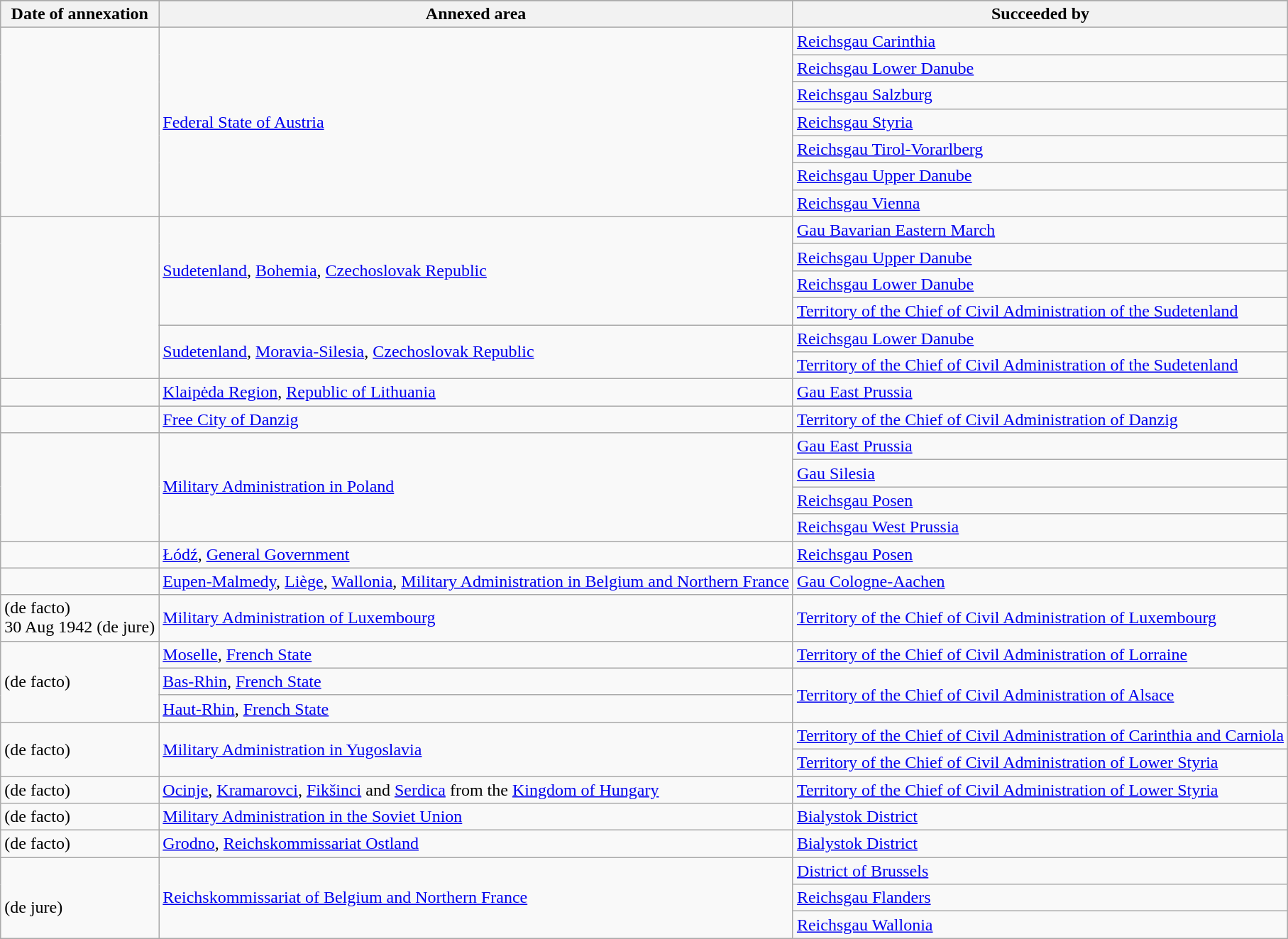<table class="wikitable">
<tr>
</tr>
<tr>
<th>Date of annexation</th>
<th>Annexed area</th>
<th>Succeeded by</th>
</tr>
<tr>
<td rowspan=7></td>
<td rowspan="7"> <a href='#'>Federal State of Austria</a></td>
<td> <a href='#'>Reichsgau Carinthia</a></td>
</tr>
<tr>
<td> <a href='#'>Reichsgau Lower Danube</a></td>
</tr>
<tr>
<td> <a href='#'>Reichsgau Salzburg</a></td>
</tr>
<tr>
<td> <a href='#'>Reichsgau Styria</a></td>
</tr>
<tr>
<td> <a href='#'>Reichsgau Tirol-Vorarlberg</a></td>
</tr>
<tr>
<td> <a href='#'>Reichsgau Upper Danube</a></td>
</tr>
<tr>
<td> <a href='#'>Reichsgau Vienna</a></td>
</tr>
<tr>
<td rowspan=6></td>
<td rowspan=4> <a href='#'>Sudetenland</a>, <a href='#'>Bohemia</a>, <a href='#'>Czechoslovak Republic</a></td>
<td> <a href='#'>Gau Bavarian Eastern March</a></td>
</tr>
<tr>
<td> <a href='#'>Reichsgau Upper Danube</a></td>
</tr>
<tr>
<td> <a href='#'>Reichsgau Lower Danube</a></td>
</tr>
<tr>
<td> <a href='#'>Territory of the Chief of Civil Administration of the Sudetenland</a></td>
</tr>
<tr>
<td rowspan=2> <a href='#'>Sudetenland</a>, <a href='#'>Moravia-Silesia</a>, <a href='#'>Czechoslovak Republic</a></td>
<td> <a href='#'>Reichsgau Lower Danube</a></td>
</tr>
<tr>
<td> <a href='#'>Territory of the Chief of Civil Administration of the Sudetenland</a></td>
</tr>
<tr>
<td></td>
<td> <a href='#'>Klaipėda Region</a>, <a href='#'>Republic of Lithuania</a></td>
<td> <a href='#'>Gau East Prussia</a></td>
</tr>
<tr>
<td></td>
<td> <a href='#'>Free City of Danzig</a></td>
<td> <a href='#'>Territory of the Chief of Civil Administration of Danzig</a></td>
</tr>
<tr>
<td rowspan=4></td>
<td rowspan=4> <a href='#'>Military Administration in Poland</a></td>
<td> <a href='#'>Gau East Prussia</a></td>
</tr>
<tr>
<td> <a href='#'>Gau Silesia</a></td>
</tr>
<tr>
<td> <a href='#'>Reichsgau Posen</a></td>
</tr>
<tr>
<td> <a href='#'>Reichsgau West Prussia</a></td>
</tr>
<tr>
<td></td>
<td> <a href='#'>Łódź</a>, <a href='#'>General Government</a></td>
<td> <a href='#'>Reichsgau Posen</a></td>
</tr>
<tr>
<td></td>
<td> <a href='#'>Eupen-Malmedy</a>, <a href='#'>Liège</a>, <a href='#'>Wallonia</a>, <a href='#'>Military Administration in Belgium and Northern France</a></td>
<td> <a href='#'>Gau Cologne-Aachen</a></td>
</tr>
<tr>
<td> (de facto)<br>30 Aug 1942 (de jure)</td>
<td> <a href='#'>Military Administration of Luxembourg</a></td>
<td> <a href='#'>Territory of the Chief of Civil Administration of Luxembourg</a></td>
</tr>
<tr>
<td rowspan=3> (de facto)</td>
<td> <a href='#'>Moselle</a>, <a href='#'>French State</a></td>
<td> <a href='#'>Territory of the Chief of Civil Administration of Lorraine</a></td>
</tr>
<tr>
<td> <a href='#'>Bas-Rhin</a>, <a href='#'>French State</a></td>
<td rowspan="2"> <a href='#'>Territory of the Chief of Civil Administration of Alsace</a></td>
</tr>
<tr>
<td> <a href='#'>Haut-Rhin</a>, <a href='#'>French State</a></td>
</tr>
<tr>
<td rowspan="2"> (de facto)</td>
<td rowspan="2"> <a href='#'>Military Administration in Yugoslavia</a></td>
<td> <a href='#'>Territory of the Chief of Civil Administration of Carinthia and Carniola</a></td>
</tr>
<tr>
<td> <a href='#'>Territory of the Chief of Civil Administration of Lower Styria</a></td>
</tr>
<tr>
<td> (de facto)</td>
<td> <a href='#'>Ocinje</a>, <a href='#'>Kramarovci</a>, <a href='#'>Fikšinci</a> and <a href='#'>Serdica</a> from the <a href='#'>Kingdom of Hungary</a></td>
<td> <a href='#'>Territory of the Chief of Civil Administration of Lower Styria</a></td>
</tr>
<tr>
<td> (de facto)</td>
<td> <a href='#'>Military Administration in the Soviet Union</a></td>
<td> <a href='#'>Bialystok District</a></td>
</tr>
<tr>
<td> (de facto)</td>
<td> <a href='#'>Grodno</a>, <a href='#'>Reichskommissariat Ostland</a></td>
<td> <a href='#'>Bialystok District</a></td>
</tr>
<tr>
<td rowspan=3><br> (de jure)</td>
<td rowspan=3> <a href='#'>Reichskommissariat of Belgium and Northern France</a></td>
<td> <a href='#'>District of Brussels</a></td>
</tr>
<tr>
<td> <a href='#'>Reichsgau Flanders</a></td>
</tr>
<tr>
<td> <a href='#'>Reichsgau Wallonia</a></td>
</tr>
</table>
